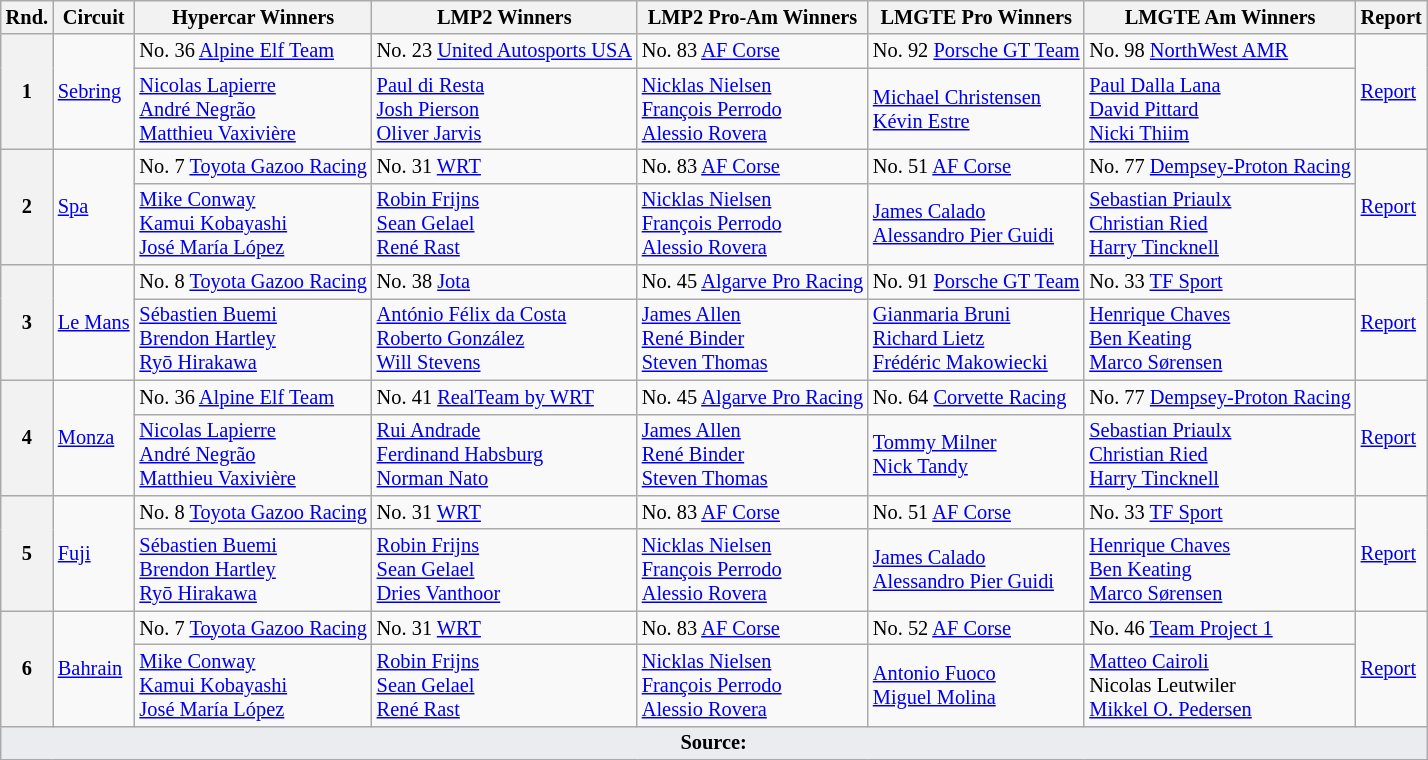<table class="wikitable" style="font-size:85%;">
<tr>
<th>Rnd.</th>
<th>Circuit</th>
<th>Hypercar Winners</th>
<th>LMP2 Winners</th>
<th>LMP2 Pro-Am Winners</th>
<th>LMGTE Pro Winners</th>
<th>LMGTE Am Winners</th>
<th>Report</th>
</tr>
<tr>
<th rowspan="2">1</th>
<td rowspan="2"> <a href='#'>Sebring</a></td>
<td nowrap> No. 36 <a href='#'>Alpine Elf Team</a></td>
<td nowrap> No. 23 <a href='#'>United Autosports USA</a></td>
<td> No. 83 <a href='#'>AF Corse</a></td>
<td nowrap> No. 92 <a href='#'>Porsche GT Team</a></td>
<td> No. 98 <a href='#'>NorthWest AMR</a></td>
<td rowspan="2"><a href='#'>Report</a></td>
</tr>
<tr>
<td> <a href='#'>Nicolas Lapierre</a><br> <a href='#'>André Negrão</a><br> <a href='#'>Matthieu Vaxivière</a></td>
<td> <a href='#'>Paul di Resta</a><br> <a href='#'>Josh Pierson</a><br> <a href='#'>Oliver Jarvis</a></td>
<td> <a href='#'>Nicklas Nielsen</a><br> <a href='#'>François Perrodo</a><br> <a href='#'>Alessio Rovera</a></td>
<td> <a href='#'>Michael Christensen</a><br> <a href='#'>Kévin Estre</a></td>
<td> <a href='#'>Paul Dalla Lana</a><br> <a href='#'>David Pittard</a><br> <a href='#'>Nicki Thiim</a></td>
</tr>
<tr>
<th rowspan="2">2</th>
<td rowspan="2"> <a href='#'>Spa</a></td>
<td nowrap> No. 7 <a href='#'>Toyota Gazoo Racing</a></td>
<td> No. 31 <a href='#'>WRT</a></td>
<td> No. 83 <a href='#'>AF Corse</a></td>
<td> No. 51 <a href='#'>AF Corse</a></td>
<td nowrap> No. 77 <a href='#'>Dempsey-Proton Racing</a></td>
<td rowspan="2"><a href='#'>Report</a></td>
</tr>
<tr>
<td> <a href='#'>Mike Conway</a><br> <a href='#'>Kamui Kobayashi</a><br> <a href='#'>José María López</a></td>
<td> <a href='#'>Robin Frijns</a><br> <a href='#'>Sean Gelael</a><br> <a href='#'>René Rast</a></td>
<td> <a href='#'>Nicklas Nielsen</a><br> <a href='#'>François Perrodo</a><br> <a href='#'>Alessio Rovera</a></td>
<td> <a href='#'>James Calado</a><br> <a href='#'>Alessandro Pier Guidi</a></td>
<td> <a href='#'>Sebastian Priaulx</a><br> <a href='#'>Christian Ried</a><br> <a href='#'>Harry Tincknell</a></td>
</tr>
<tr>
<th rowspan="2">3</th>
<td rowspan="2"  nowrap> <a href='#'>Le Mans</a></td>
<td> No. 8 <a href='#'>Toyota Gazoo Racing</a></td>
<td> No. 38 <a href='#'>Jota</a></td>
<td nowrap> No. 45 <a href='#'>Algarve Pro Racing</a></td>
<td> No. 91 <a href='#'>Porsche GT Team</a></td>
<td> No. 33 <a href='#'>TF Sport</a></td>
<td rowspan="2"><a href='#'>Report</a></td>
</tr>
<tr>
<td> <a href='#'>Sébastien Buemi</a><br> <a href='#'>Brendon Hartley</a><br> <a href='#'>Ryō Hirakawa</a></td>
<td> <a href='#'>António Félix da Costa</a><br> <a href='#'>Roberto González</a><br> <a href='#'>Will Stevens</a></td>
<td> <a href='#'>James Allen</a><br> <a href='#'>René Binder</a><br> <a href='#'>Steven Thomas</a></td>
<td> <a href='#'>Gianmaria Bruni</a><br> <a href='#'>Richard Lietz</a><br> <a href='#'>Frédéric Makowiecki</a></td>
<td> <a href='#'>Henrique Chaves</a><br> <a href='#'>Ben Keating</a><br> <a href='#'>Marco Sørensen</a></td>
</tr>
<tr>
<th rowspan="2">4</th>
<td rowspan="2"> <a href='#'>Monza</a></td>
<td> No. 36 <a href='#'>Alpine Elf Team</a></td>
<td> No. 41 <a href='#'>RealTeam by WRT</a></td>
<td> No. 45 <a href='#'>Algarve Pro Racing</a></td>
<td> No. 64 <a href='#'>Corvette Racing</a></td>
<td> No. 77 <a href='#'>Dempsey-Proton Racing</a></td>
<td rowspan="2"><a href='#'>Report</a></td>
</tr>
<tr>
<td> <a href='#'>Nicolas Lapierre</a><br> <a href='#'>André Negrão</a><br> <a href='#'>Matthieu Vaxivière</a></td>
<td> <a href='#'>Rui Andrade</a><br> <a href='#'>Ferdinand Habsburg</a><br> <a href='#'>Norman Nato</a></td>
<td> <a href='#'>James Allen</a><br> <a href='#'>René Binder</a><br> <a href='#'>Steven Thomas</a></td>
<td> <a href='#'>Tommy Milner</a><br> <a href='#'>Nick Tandy</a></td>
<td> <a href='#'>Sebastian Priaulx</a><br> <a href='#'>Christian Ried</a><br> <a href='#'>Harry Tincknell</a></td>
</tr>
<tr>
<th rowspan="2">5</th>
<td rowspan="2"> <a href='#'>Fuji</a></td>
<td> No. 8 <a href='#'>Toyota Gazoo Racing</a></td>
<td> No. 31 <a href='#'>WRT</a></td>
<td> No. 83 <a href='#'>AF Corse</a></td>
<td> No. 51 <a href='#'>AF Corse</a></td>
<td> No. 33 <a href='#'>TF Sport</a></td>
<td rowspan="2"><a href='#'>Report</a></td>
</tr>
<tr>
<td> <a href='#'>Sébastien Buemi</a><br> <a href='#'>Brendon Hartley</a><br> <a href='#'>Ryō Hirakawa</a></td>
<td> <a href='#'>Robin Frijns</a><br> <a href='#'>Sean Gelael</a><br> <a href='#'>Dries Vanthoor</a></td>
<td> <a href='#'>Nicklas Nielsen</a><br> <a href='#'>François Perrodo</a><br> <a href='#'>Alessio Rovera</a></td>
<td> <a href='#'>James Calado</a><br> <a href='#'>Alessandro Pier Guidi</a></td>
<td> <a href='#'>Henrique Chaves</a><br> <a href='#'>Ben Keating</a><br> <a href='#'>Marco Sørensen</a></td>
</tr>
<tr>
<th rowspan="2">6</th>
<td rowspan="2"> <a href='#'>Bahrain</a></td>
<td> No. 7 <a href='#'>Toyota Gazoo Racing</a></td>
<td> No. 31 <a href='#'>WRT</a></td>
<td> No. 83 <a href='#'>AF Corse</a></td>
<td> No. 52 <a href='#'>AF Corse</a></td>
<td> No. 46 <a href='#'>Team Project 1</a></td>
<td rowspan="2"><a href='#'>Report</a></td>
</tr>
<tr>
<td> <a href='#'>Mike Conway</a><br> <a href='#'>Kamui Kobayashi</a><br> <a href='#'>José María López</a></td>
<td> <a href='#'>Robin Frijns</a><br> <a href='#'>Sean Gelael</a><br> <a href='#'>René Rast</a></td>
<td> <a href='#'>Nicklas Nielsen</a><br> <a href='#'>François Perrodo</a><br> <a href='#'>Alessio Rovera</a></td>
<td> <a href='#'>Antonio Fuoco</a><br> <a href='#'>Miguel Molina</a><br></td>
<td> <a href='#'>Matteo Cairoli</a><br> Nicolas Leutwiler<br> <a href='#'>Mikkel O. Pedersen</a></td>
</tr>
<tr class="sortbottom">
<td colspan="8" style="background-color:#EAECF0;text-align:center"><strong>Source:</strong></td>
</tr>
</table>
